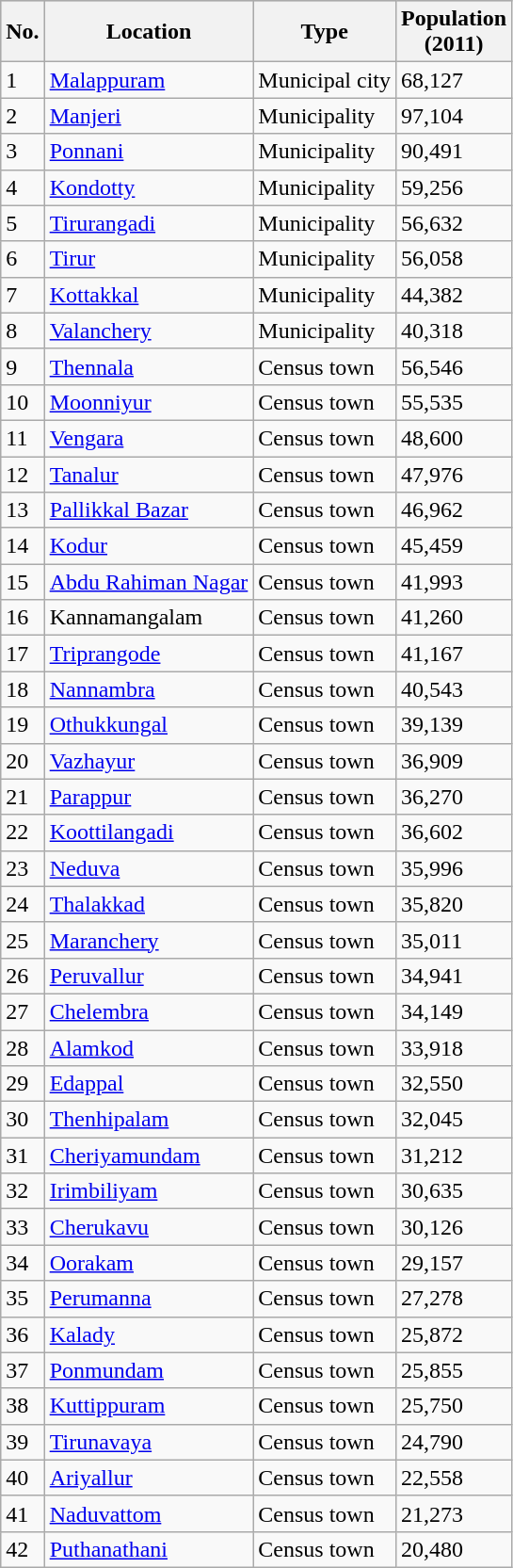<table class="wikitable sortable">
<tr --- align="center" bgcolor="#CCCCCC">
<th>No.</th>
<th>Location</th>
<th>Type</th>
<th>Population<br>(2011)</th>
</tr>
<tr --->
<td>1</td>
<td><a href='#'>Malappuram</a></td>
<td>Municipal city</td>
<td>68,127</td>
</tr>
<tr>
<td>2</td>
<td><a href='#'>Manjeri</a></td>
<td>Municipality</td>
<td>97,104</td>
</tr>
<tr>
<td>3</td>
<td><a href='#'>Ponnani</a></td>
<td>Municipality</td>
<td>90,491</td>
</tr>
<tr>
<td>4</td>
<td><a href='#'>Kondotty</a></td>
<td>Municipality</td>
<td>59,256</td>
</tr>
<tr>
<td>5</td>
<td><a href='#'>Tirurangadi</a></td>
<td>Municipality</td>
<td>56,632</td>
</tr>
<tr>
<td>6</td>
<td><a href='#'>Tirur</a></td>
<td>Municipality</td>
<td>56,058</td>
</tr>
<tr>
<td>7</td>
<td><a href='#'>Kottakkal</a></td>
<td>Municipality</td>
<td>44,382</td>
</tr>
<tr>
<td>8</td>
<td><a href='#'>Valanchery</a></td>
<td>Municipality</td>
<td>40,318</td>
</tr>
<tr>
<td>9</td>
<td><a href='#'>Thennala</a></td>
<td>Census town</td>
<td>56,546</td>
</tr>
<tr>
<td>10</td>
<td><a href='#'>Moonniyur</a></td>
<td>Census town</td>
<td>55,535</td>
</tr>
<tr>
<td>11</td>
<td><a href='#'>Vengara</a></td>
<td>Census town</td>
<td>48,600</td>
</tr>
<tr>
<td>12</td>
<td><a href='#'>Tanalur</a></td>
<td>Census town</td>
<td>47,976</td>
</tr>
<tr>
<td>13</td>
<td><a href='#'>Pallikkal Bazar</a></td>
<td>Census town</td>
<td>46,962</td>
</tr>
<tr>
<td>14</td>
<td><a href='#'>Kodur</a></td>
<td>Census town</td>
<td>45,459</td>
</tr>
<tr>
<td>15</td>
<td><a href='#'>Abdu Rahiman Nagar</a></td>
<td>Census town</td>
<td>41,993</td>
</tr>
<tr>
<td>16</td>
<td>Kannamangalam</td>
<td>Census town</td>
<td>41,260</td>
</tr>
<tr>
<td>17</td>
<td><a href='#'>Triprangode</a></td>
<td>Census town</td>
<td>41,167</td>
</tr>
<tr>
<td>18</td>
<td><a href='#'>Nannambra</a></td>
<td>Census town</td>
<td>40,543</td>
</tr>
<tr>
<td>19</td>
<td><a href='#'>Othukkungal</a></td>
<td>Census town</td>
<td>39,139</td>
</tr>
<tr>
<td>20</td>
<td><a href='#'>Vazhayur</a></td>
<td>Census town</td>
<td>36,909</td>
</tr>
<tr>
<td>21</td>
<td><a href='#'>Parappur</a></td>
<td>Census town</td>
<td>36,270</td>
</tr>
<tr>
<td>22</td>
<td><a href='#'>Koottilangadi</a></td>
<td>Census town</td>
<td>36,602</td>
</tr>
<tr>
<td>23</td>
<td><a href='#'>Neduva</a></td>
<td>Census town</td>
<td>35,996</td>
</tr>
<tr>
<td>24</td>
<td><a href='#'>Thalakkad</a></td>
<td>Census town</td>
<td>35,820</td>
</tr>
<tr>
<td>25</td>
<td><a href='#'>Maranchery</a></td>
<td>Census town</td>
<td>35,011</td>
</tr>
<tr>
<td>26</td>
<td><a href='#'>Peruvallur</a></td>
<td>Census town</td>
<td>34,941</td>
</tr>
<tr>
<td>27</td>
<td><a href='#'>Chelembra</a></td>
<td>Census town</td>
<td>34,149</td>
</tr>
<tr>
<td>28</td>
<td><a href='#'>Alamkod</a></td>
<td>Census town</td>
<td>33,918</td>
</tr>
<tr>
<td>29</td>
<td><a href='#'>Edappal</a></td>
<td>Census town</td>
<td>32,550</td>
</tr>
<tr>
<td>30</td>
<td><a href='#'>Thenhipalam</a></td>
<td>Census town</td>
<td>32,045</td>
</tr>
<tr>
<td>31</td>
<td><a href='#'>Cheriyamundam</a></td>
<td>Census town</td>
<td>31,212</td>
</tr>
<tr>
<td>32</td>
<td><a href='#'>Irimbiliyam</a></td>
<td>Census town</td>
<td>30,635</td>
</tr>
<tr>
<td>33</td>
<td><a href='#'>Cherukavu</a></td>
<td>Census town</td>
<td>30,126</td>
</tr>
<tr>
<td>34</td>
<td><a href='#'>Oorakam</a></td>
<td>Census town</td>
<td>29,157</td>
</tr>
<tr>
<td>35</td>
<td><a href='#'>Perumanna</a></td>
<td>Census town</td>
<td>27,278</td>
</tr>
<tr>
<td>36</td>
<td><a href='#'>Kalady</a></td>
<td>Census town</td>
<td>25,872</td>
</tr>
<tr>
<td>37</td>
<td><a href='#'>Ponmundam</a></td>
<td>Census town</td>
<td>25,855</td>
</tr>
<tr>
<td>38</td>
<td><a href='#'>Kuttippuram</a></td>
<td>Census town</td>
<td>25,750</td>
</tr>
<tr>
<td>39</td>
<td><a href='#'>Tirunavaya</a></td>
<td>Census town</td>
<td>24,790</td>
</tr>
<tr>
<td>40</td>
<td><a href='#'>Ariyallur</a></td>
<td>Census town</td>
<td>22,558</td>
</tr>
<tr>
<td>41</td>
<td><a href='#'>Naduvattom</a></td>
<td>Census town</td>
<td>21,273</td>
</tr>
<tr>
<td>42</td>
<td><a href='#'>Puthanathani</a></td>
<td>Census town</td>
<td>20,480</td>
</tr>
</table>
